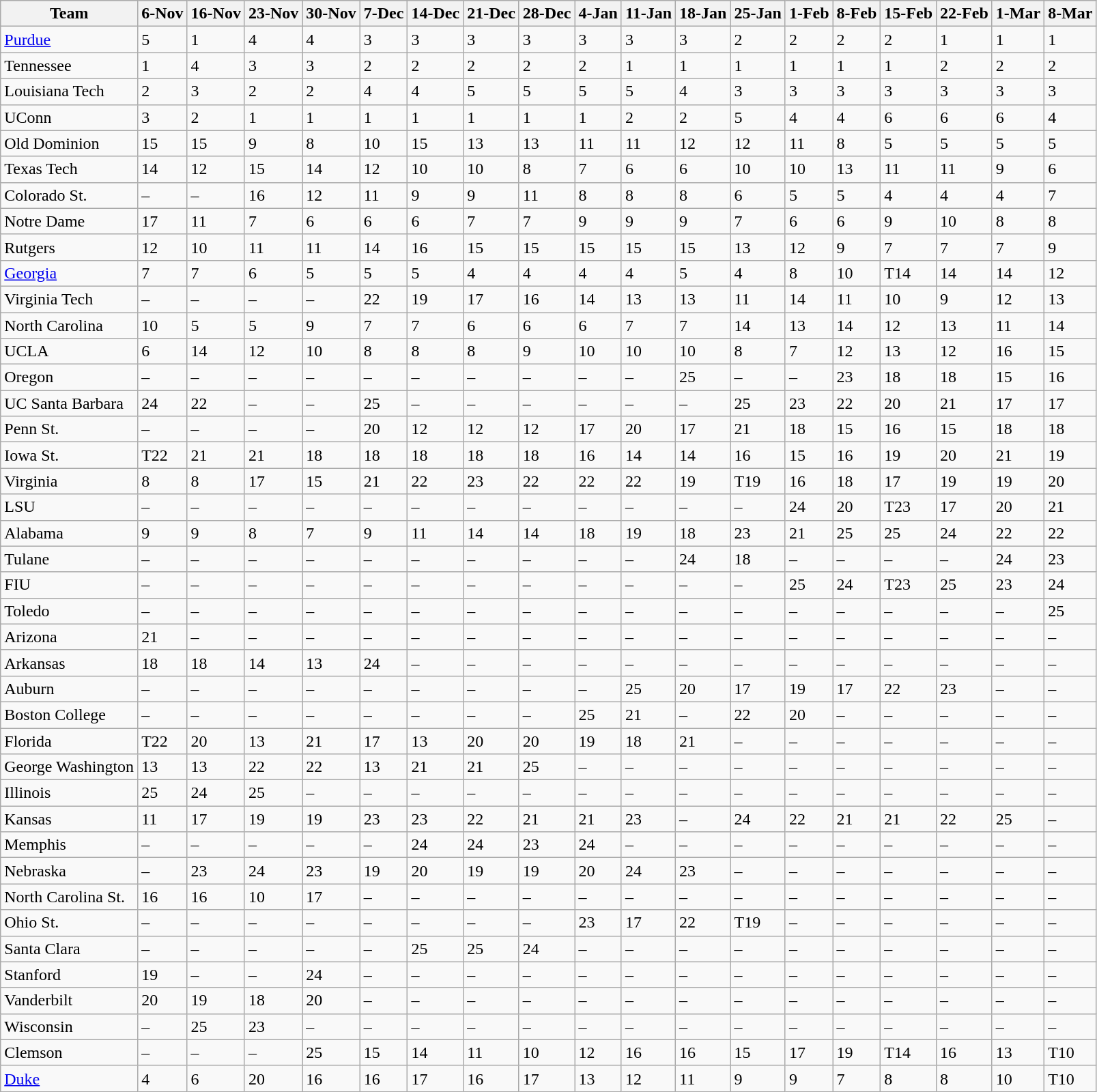<table class="wikitable sortable">
<tr>
<th>Team</th>
<th>6-Nov</th>
<th>16-Nov</th>
<th>23-Nov</th>
<th>30-Nov</th>
<th>7-Dec</th>
<th>14-Dec</th>
<th>21-Dec</th>
<th>28-Dec</th>
<th>4-Jan</th>
<th>11-Jan</th>
<th>18-Jan</th>
<th>25-Jan</th>
<th>1-Feb</th>
<th>8-Feb</th>
<th>15-Feb</th>
<th>22-Feb</th>
<th>1-Mar</th>
<th>8-Mar</th>
</tr>
<tr>
<td><a href='#'>Purdue</a></td>
<td>5</td>
<td>1</td>
<td>4</td>
<td>4</td>
<td>3</td>
<td>3</td>
<td>3</td>
<td>3</td>
<td>3</td>
<td>3</td>
<td>3</td>
<td>2</td>
<td>2</td>
<td>2</td>
<td>2</td>
<td>1</td>
<td>1</td>
<td>1</td>
</tr>
<tr>
<td>Tennessee</td>
<td>1</td>
<td>4</td>
<td>3</td>
<td>3</td>
<td>2</td>
<td>2</td>
<td>2</td>
<td>2</td>
<td>2</td>
<td>1</td>
<td>1</td>
<td>1</td>
<td>1</td>
<td>1</td>
<td>1</td>
<td>2</td>
<td>2</td>
<td>2</td>
</tr>
<tr>
<td>Louisiana Tech</td>
<td>2</td>
<td>3</td>
<td>2</td>
<td>2</td>
<td>4</td>
<td>4</td>
<td>5</td>
<td>5</td>
<td>5</td>
<td>5</td>
<td>4</td>
<td>3</td>
<td>3</td>
<td>3</td>
<td>3</td>
<td>3</td>
<td>3</td>
<td>3</td>
</tr>
<tr>
<td>UConn</td>
<td>3</td>
<td>2</td>
<td>1</td>
<td>1</td>
<td>1</td>
<td>1</td>
<td>1</td>
<td>1</td>
<td>1</td>
<td>2</td>
<td>2</td>
<td>5</td>
<td>4</td>
<td>4</td>
<td>6</td>
<td>6</td>
<td>6</td>
<td>4</td>
</tr>
<tr>
<td>Old Dominion</td>
<td>15</td>
<td>15</td>
<td>9</td>
<td>8</td>
<td>10</td>
<td>15</td>
<td>13</td>
<td>13</td>
<td>11</td>
<td>11</td>
<td>12</td>
<td>12</td>
<td>11</td>
<td>8</td>
<td>5</td>
<td>5</td>
<td>5</td>
<td>5</td>
</tr>
<tr>
<td>Texas Tech</td>
<td>14</td>
<td>12</td>
<td>15</td>
<td>14</td>
<td>12</td>
<td>10</td>
<td>10</td>
<td>8</td>
<td>7</td>
<td>6</td>
<td>6</td>
<td>10</td>
<td>10</td>
<td>13</td>
<td>11</td>
<td>11</td>
<td>9</td>
<td>6</td>
</tr>
<tr>
<td>Colorado St.</td>
<td data-sort-value=99>–</td>
<td data-sort-value=99>–</td>
<td>16</td>
<td>12</td>
<td>11</td>
<td>9</td>
<td>9</td>
<td>11</td>
<td>8</td>
<td>8</td>
<td>8</td>
<td>6</td>
<td>5</td>
<td>5</td>
<td>4</td>
<td>4</td>
<td>4</td>
<td>7</td>
</tr>
<tr>
<td>Notre Dame</td>
<td>17</td>
<td>11</td>
<td>7</td>
<td>6</td>
<td>6</td>
<td>6</td>
<td>7</td>
<td>7</td>
<td>9</td>
<td>9</td>
<td>9</td>
<td>7</td>
<td>6</td>
<td>6</td>
<td>9</td>
<td>10</td>
<td>8</td>
<td>8</td>
</tr>
<tr>
<td>Rutgers</td>
<td>12</td>
<td>10</td>
<td>11</td>
<td>11</td>
<td>14</td>
<td>16</td>
<td>15</td>
<td>15</td>
<td>15</td>
<td>15</td>
<td>15</td>
<td>13</td>
<td>12</td>
<td>9</td>
<td>7</td>
<td>7</td>
<td>7</td>
<td>9</td>
</tr>
<tr>
<td><a href='#'>Georgia</a></td>
<td>7</td>
<td>7</td>
<td>6</td>
<td>5</td>
<td>5</td>
<td>5</td>
<td>4</td>
<td>4</td>
<td>4</td>
<td>4</td>
<td>5</td>
<td>4</td>
<td>8</td>
<td>10</td>
<td data-sort-value=14>T14</td>
<td>14</td>
<td>14</td>
<td>12</td>
</tr>
<tr>
<td>Virginia Tech</td>
<td data-sort-value=99>–</td>
<td data-sort-value=99>–</td>
<td data-sort-value=99>–</td>
<td data-sort-value=99>–</td>
<td>22</td>
<td>19</td>
<td>17</td>
<td>16</td>
<td>14</td>
<td>13</td>
<td>13</td>
<td>11</td>
<td>14</td>
<td>11</td>
<td>10</td>
<td>9</td>
<td>12</td>
<td>13</td>
</tr>
<tr>
<td>North Carolina</td>
<td>10</td>
<td>5</td>
<td>5</td>
<td>9</td>
<td>7</td>
<td>7</td>
<td>6</td>
<td>6</td>
<td>6</td>
<td>7</td>
<td>7</td>
<td>14</td>
<td>13</td>
<td>14</td>
<td>12</td>
<td>13</td>
<td>11</td>
<td>14</td>
</tr>
<tr>
<td>UCLA</td>
<td>6</td>
<td>14</td>
<td>12</td>
<td>10</td>
<td>8</td>
<td>8</td>
<td>8</td>
<td>9</td>
<td>10</td>
<td>10</td>
<td>10</td>
<td>8</td>
<td>7</td>
<td>12</td>
<td>13</td>
<td>12</td>
<td>16</td>
<td>15</td>
</tr>
<tr>
<td>Oregon</td>
<td data-sort-value=99>–</td>
<td data-sort-value=99>–</td>
<td data-sort-value=99>–</td>
<td data-sort-value=99>–</td>
<td data-sort-value=99>–</td>
<td data-sort-value=99>–</td>
<td data-sort-value=99>–</td>
<td data-sort-value=99>–</td>
<td data-sort-value=99>–</td>
<td data-sort-value=99>–</td>
<td>25</td>
<td data-sort-value=99>–</td>
<td data-sort-value=99>–</td>
<td>23</td>
<td>18</td>
<td>18</td>
<td>15</td>
<td>16</td>
</tr>
<tr>
<td>UC Santa Barbara</td>
<td>24</td>
<td>22</td>
<td data-sort-value=99>–</td>
<td data-sort-value=99>–</td>
<td>25</td>
<td data-sort-value=99>–</td>
<td data-sort-value=99>–</td>
<td data-sort-value=99>–</td>
<td data-sort-value=99>–</td>
<td data-sort-value=99>–</td>
<td data-sort-value=99>–</td>
<td>25</td>
<td>23</td>
<td>22</td>
<td>20</td>
<td>21</td>
<td>17</td>
<td>17</td>
</tr>
<tr>
<td>Penn St.</td>
<td data-sort-value=99>–</td>
<td data-sort-value=99>–</td>
<td data-sort-value=99>–</td>
<td data-sort-value=99>–</td>
<td>20</td>
<td>12</td>
<td>12</td>
<td>12</td>
<td>17</td>
<td>20</td>
<td>17</td>
<td>21</td>
<td>18</td>
<td>15</td>
<td>16</td>
<td>15</td>
<td>18</td>
<td>18</td>
</tr>
<tr>
<td>Iowa St.</td>
<td data-sort-value=22>T22</td>
<td>21</td>
<td>21</td>
<td>18</td>
<td>18</td>
<td>18</td>
<td>18</td>
<td>18</td>
<td>16</td>
<td>14</td>
<td>14</td>
<td>16</td>
<td>15</td>
<td>16</td>
<td>19</td>
<td>20</td>
<td>21</td>
<td>19</td>
</tr>
<tr>
<td>Virginia</td>
<td>8</td>
<td>8</td>
<td>17</td>
<td>15</td>
<td>21</td>
<td>22</td>
<td>23</td>
<td>22</td>
<td>22</td>
<td>22</td>
<td>19</td>
<td data-sort-value=19>T19</td>
<td>16</td>
<td>18</td>
<td>17</td>
<td>19</td>
<td>19</td>
<td>20</td>
</tr>
<tr>
<td>LSU</td>
<td data-sort-value=99>–</td>
<td data-sort-value=99>–</td>
<td data-sort-value=99>–</td>
<td data-sort-value=99>–</td>
<td data-sort-value=99>–</td>
<td data-sort-value=99>–</td>
<td data-sort-value=99>–</td>
<td data-sort-value=99>–</td>
<td data-sort-value=99>–</td>
<td data-sort-value=99>–</td>
<td data-sort-value=99>–</td>
<td data-sort-value=99>–</td>
<td>24</td>
<td>20</td>
<td data-sort-value=23>T23</td>
<td>17</td>
<td>20</td>
<td>21</td>
</tr>
<tr>
<td>Alabama</td>
<td>9</td>
<td>9</td>
<td>8</td>
<td>7</td>
<td>9</td>
<td>11</td>
<td>14</td>
<td>14</td>
<td>18</td>
<td>19</td>
<td>18</td>
<td>23</td>
<td>21</td>
<td>25</td>
<td>25</td>
<td>24</td>
<td>22</td>
<td>22</td>
</tr>
<tr>
<td>Tulane</td>
<td data-sort-value=99>–</td>
<td data-sort-value=99>–</td>
<td data-sort-value=99>–</td>
<td data-sort-value=99>–</td>
<td data-sort-value=99>–</td>
<td data-sort-value=99>–</td>
<td data-sort-value=99>–</td>
<td data-sort-value=99>–</td>
<td data-sort-value=99>–</td>
<td data-sort-value=99>–</td>
<td>24</td>
<td>18</td>
<td data-sort-value=99>–</td>
<td data-sort-value=99>–</td>
<td data-sort-value=99>–</td>
<td data-sort-value=99>–</td>
<td>24</td>
<td>23</td>
</tr>
<tr>
<td>FIU</td>
<td data-sort-value=99>–</td>
<td data-sort-value=99>–</td>
<td data-sort-value=99>–</td>
<td data-sort-value=99>–</td>
<td data-sort-value=99>–</td>
<td data-sort-value=99>–</td>
<td data-sort-value=99>–</td>
<td data-sort-value=99>–</td>
<td data-sort-value=99>–</td>
<td data-sort-value=99>–</td>
<td data-sort-value=99>–</td>
<td data-sort-value=99>–</td>
<td>25</td>
<td>24</td>
<td data-sort-value=23>T23</td>
<td>25</td>
<td>23</td>
<td>24</td>
</tr>
<tr>
<td>Toledo</td>
<td data-sort-value=99>–</td>
<td data-sort-value=99>–</td>
<td data-sort-value=99>–</td>
<td data-sort-value=99>–</td>
<td data-sort-value=99>–</td>
<td data-sort-value=99>–</td>
<td data-sort-value=99>–</td>
<td data-sort-value=99>–</td>
<td data-sort-value=99>–</td>
<td data-sort-value=99>–</td>
<td data-sort-value=99>–</td>
<td data-sort-value=99>–</td>
<td data-sort-value=99>–</td>
<td data-sort-value=99>–</td>
<td data-sort-value=99>–</td>
<td data-sort-value=99>–</td>
<td data-sort-value=99>–</td>
<td>25</td>
</tr>
<tr>
<td>Arizona</td>
<td>21</td>
<td data-sort-value=99>–</td>
<td data-sort-value=99>–</td>
<td data-sort-value=99>–</td>
<td data-sort-value=99>–</td>
<td data-sort-value=99>–</td>
<td data-sort-value=99>–</td>
<td data-sort-value=99>–</td>
<td data-sort-value=99>–</td>
<td data-sort-value=99>–</td>
<td data-sort-value=99>–</td>
<td data-sort-value=99>–</td>
<td data-sort-value=99>–</td>
<td data-sort-value=99>–</td>
<td data-sort-value=99>–</td>
<td data-sort-value=99>–</td>
<td data-sort-value=99>–</td>
<td data-sort-value=99>–</td>
</tr>
<tr>
<td>Arkansas</td>
<td>18</td>
<td>18</td>
<td>14</td>
<td>13</td>
<td>24</td>
<td data-sort-value=99>–</td>
<td data-sort-value=99>–</td>
<td data-sort-value=99>–</td>
<td data-sort-value=99>–</td>
<td data-sort-value=99>–</td>
<td data-sort-value=99>–</td>
<td data-sort-value=99>–</td>
<td data-sort-value=99>–</td>
<td data-sort-value=99>–</td>
<td data-sort-value=99>–</td>
<td data-sort-value=99>–</td>
<td data-sort-value=99>–</td>
<td data-sort-value=99>–</td>
</tr>
<tr>
<td>Auburn</td>
<td data-sort-value=99>–</td>
<td data-sort-value=99>–</td>
<td data-sort-value=99>–</td>
<td data-sort-value=99>–</td>
<td data-sort-value=99>–</td>
<td data-sort-value=99>–</td>
<td data-sort-value=99>–</td>
<td data-sort-value=99>–</td>
<td data-sort-value=99>–</td>
<td>25</td>
<td>20</td>
<td>17</td>
<td>19</td>
<td>17</td>
<td>22</td>
<td>23</td>
<td data-sort-value=99>–</td>
<td data-sort-value=99>–</td>
</tr>
<tr>
<td>Boston College</td>
<td data-sort-value=99>–</td>
<td data-sort-value=99>–</td>
<td data-sort-value=99>–</td>
<td data-sort-value=99>–</td>
<td data-sort-value=99>–</td>
<td data-sort-value=99>–</td>
<td data-sort-value=99>–</td>
<td data-sort-value=99>–</td>
<td>25</td>
<td>21</td>
<td data-sort-value=99>–</td>
<td>22</td>
<td>20</td>
<td data-sort-value=99>–</td>
<td data-sort-value=99>–</td>
<td data-sort-value=99>–</td>
<td data-sort-value=99>–</td>
<td data-sort-value=99>–</td>
</tr>
<tr>
<td>Florida</td>
<td data-sort-value=22>T22</td>
<td>20</td>
<td>13</td>
<td>21</td>
<td>17</td>
<td>13</td>
<td>20</td>
<td>20</td>
<td>19</td>
<td>18</td>
<td>21</td>
<td data-sort-value=99>–</td>
<td data-sort-value=99>–</td>
<td data-sort-value=99>–</td>
<td data-sort-value=99>–</td>
<td data-sort-value=99>–</td>
<td data-sort-value=99>–</td>
<td data-sort-value=99>–</td>
</tr>
<tr>
<td>George Washington</td>
<td>13</td>
<td>13</td>
<td>22</td>
<td>22</td>
<td>13</td>
<td>21</td>
<td>21</td>
<td>25</td>
<td data-sort-value=99>–</td>
<td data-sort-value=99>–</td>
<td data-sort-value=99>–</td>
<td data-sort-value=99>–</td>
<td data-sort-value=99>–</td>
<td data-sort-value=99>–</td>
<td data-sort-value=99>–</td>
<td data-sort-value=99>–</td>
<td data-sort-value=99>–</td>
<td data-sort-value=99>–</td>
</tr>
<tr>
<td>Illinois</td>
<td>25</td>
<td>24</td>
<td>25</td>
<td data-sort-value=99>–</td>
<td data-sort-value=99>–</td>
<td data-sort-value=99>–</td>
<td data-sort-value=99>–</td>
<td data-sort-value=99>–</td>
<td data-sort-value=99>–</td>
<td data-sort-value=99>–</td>
<td data-sort-value=99>–</td>
<td data-sort-value=99>–</td>
<td data-sort-value=99>–</td>
<td data-sort-value=99>–</td>
<td data-sort-value=99>–</td>
<td data-sort-value=99>–</td>
<td data-sort-value=99>–</td>
<td data-sort-value=99>–</td>
</tr>
<tr>
<td>Kansas</td>
<td>11</td>
<td>17</td>
<td>19</td>
<td>19</td>
<td>23</td>
<td>23</td>
<td>22</td>
<td>21</td>
<td>21</td>
<td>23</td>
<td data-sort-value=99>–</td>
<td>24</td>
<td>22</td>
<td>21</td>
<td>21</td>
<td>22</td>
<td>25</td>
<td data-sort-value=99>–</td>
</tr>
<tr>
<td>Memphis</td>
<td data-sort-value=99>–</td>
<td data-sort-value=99>–</td>
<td data-sort-value=99>–</td>
<td data-sort-value=99>–</td>
<td data-sort-value=99>–</td>
<td>24</td>
<td>24</td>
<td>23</td>
<td>24</td>
<td data-sort-value=99>–</td>
<td data-sort-value=99>–</td>
<td data-sort-value=99>–</td>
<td data-sort-value=99>–</td>
<td data-sort-value=99>–</td>
<td data-sort-value=99>–</td>
<td data-sort-value=99>–</td>
<td data-sort-value=99>–</td>
<td data-sort-value=99>–</td>
</tr>
<tr>
<td>Nebraska</td>
<td data-sort-value=99>–</td>
<td>23</td>
<td>24</td>
<td>23</td>
<td>19</td>
<td>20</td>
<td>19</td>
<td>19</td>
<td>20</td>
<td>24</td>
<td>23</td>
<td data-sort-value=99>–</td>
<td data-sort-value=99>–</td>
<td data-sort-value=99>–</td>
<td data-sort-value=99>–</td>
<td data-sort-value=99>–</td>
<td data-sort-value=99>–</td>
<td data-sort-value=99>–</td>
</tr>
<tr>
<td>North Carolina St.</td>
<td>16</td>
<td>16</td>
<td>10</td>
<td>17</td>
<td data-sort-value=99>–</td>
<td data-sort-value=99>–</td>
<td data-sort-value=99>–</td>
<td data-sort-value=99>–</td>
<td data-sort-value=99>–</td>
<td data-sort-value=99>–</td>
<td data-sort-value=99>–</td>
<td data-sort-value=99>–</td>
<td data-sort-value=99>–</td>
<td data-sort-value=99>–</td>
<td data-sort-value=99>–</td>
<td data-sort-value=99>–</td>
<td data-sort-value=99>–</td>
<td data-sort-value=99>–</td>
</tr>
<tr>
<td>Ohio St.</td>
<td data-sort-value=99>–</td>
<td data-sort-value=99>–</td>
<td data-sort-value=99>–</td>
<td data-sort-value=99>–</td>
<td data-sort-value=99>–</td>
<td data-sort-value=99>–</td>
<td data-sort-value=99>–</td>
<td data-sort-value=99>–</td>
<td>23</td>
<td>17</td>
<td>22</td>
<td data-sort-value=19>T19</td>
<td data-sort-value=99>–</td>
<td data-sort-value=99>–</td>
<td data-sort-value=99>–</td>
<td data-sort-value=99>–</td>
<td data-sort-value=99>–</td>
<td data-sort-value=99>–</td>
</tr>
<tr>
<td>Santa Clara</td>
<td data-sort-value=99>–</td>
<td data-sort-value=99>–</td>
<td data-sort-value=99>–</td>
<td data-sort-value=99>–</td>
<td data-sort-value=99>–</td>
<td>25</td>
<td>25</td>
<td>24</td>
<td data-sort-value=99>–</td>
<td data-sort-value=99>–</td>
<td data-sort-value=99>–</td>
<td data-sort-value=99>–</td>
<td data-sort-value=99>–</td>
<td data-sort-value=99>–</td>
<td data-sort-value=99>–</td>
<td data-sort-value=99>–</td>
<td data-sort-value=99>–</td>
<td data-sort-value=99>–</td>
</tr>
<tr>
<td>Stanford</td>
<td>19</td>
<td data-sort-value=99>–</td>
<td data-sort-value=99>–</td>
<td>24</td>
<td data-sort-value=99>–</td>
<td data-sort-value=99>–</td>
<td data-sort-value=99>–</td>
<td data-sort-value=99>–</td>
<td data-sort-value=99>–</td>
<td data-sort-value=99>–</td>
<td data-sort-value=99>–</td>
<td data-sort-value=99>–</td>
<td data-sort-value=99>–</td>
<td data-sort-value=99>–</td>
<td data-sort-value=99>–</td>
<td data-sort-value=99>–</td>
<td data-sort-value=99>–</td>
<td data-sort-value=99>–</td>
</tr>
<tr>
<td>Vanderbilt</td>
<td>20</td>
<td>19</td>
<td>18</td>
<td>20</td>
<td data-sort-value=99>–</td>
<td data-sort-value=99>–</td>
<td data-sort-value=99>–</td>
<td data-sort-value=99>–</td>
<td data-sort-value=99>–</td>
<td data-sort-value=99>–</td>
<td data-sort-value=99>–</td>
<td data-sort-value=99>–</td>
<td data-sort-value=99>–</td>
<td data-sort-value=99>–</td>
<td data-sort-value=99>–</td>
<td data-sort-value=99>–</td>
<td data-sort-value=99>–</td>
<td data-sort-value=99>–</td>
</tr>
<tr>
<td>Wisconsin</td>
<td data-sort-value=99>–</td>
<td>25</td>
<td>23</td>
<td data-sort-value=99>–</td>
<td data-sort-value=99>–</td>
<td data-sort-value=99>–</td>
<td data-sort-value=99>–</td>
<td data-sort-value=99>–</td>
<td data-sort-value=99>–</td>
<td data-sort-value=99>–</td>
<td data-sort-value=99>–</td>
<td data-sort-value=99>–</td>
<td data-sort-value=99>–</td>
<td data-sort-value=99>–</td>
<td data-sort-value=99>–</td>
<td data-sort-value=99>–</td>
<td data-sort-value=99>–</td>
<td data-sort-value=99>–</td>
</tr>
<tr>
<td>Clemson</td>
<td data-sort-value=99>–</td>
<td data-sort-value=99>–</td>
<td data-sort-value=99>–</td>
<td>25</td>
<td>15</td>
<td>14</td>
<td>11</td>
<td>10</td>
<td>12</td>
<td>16</td>
<td>16</td>
<td>15</td>
<td>17</td>
<td>19</td>
<td data-sort-value=14>T14</td>
<td>16</td>
<td>13</td>
<td data-sort-value=10>T10</td>
</tr>
<tr>
<td><a href='#'>Duke</a></td>
<td>4</td>
<td>6</td>
<td>20</td>
<td>16</td>
<td>16</td>
<td>17</td>
<td>16</td>
<td>17</td>
<td>13</td>
<td>12</td>
<td>11</td>
<td>9</td>
<td>9</td>
<td>7</td>
<td>8</td>
<td>8</td>
<td>10</td>
<td data-sort-value=10>T10</td>
</tr>
</table>
